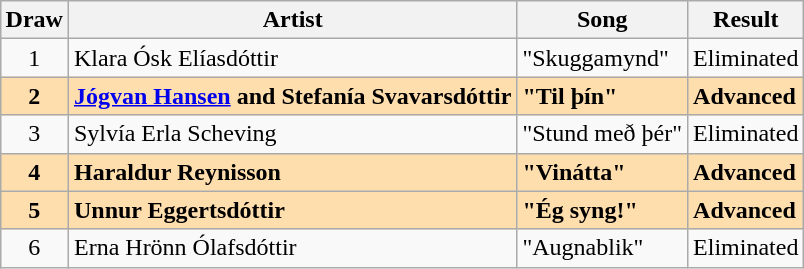<table class="sortable wikitable" style="margin: 1em auto 1em auto; text-align:center">
<tr>
<th>Draw</th>
<th>Artist</th>
<th>Song</th>
<th>Result</th>
</tr>
<tr>
<td>1</td>
<td align="left">Klara Ósk Elíasdóttir</td>
<td align="left">"Skuggamynd"</td>
<td align="left">Eliminated</td>
</tr>
<tr style="font-weight:bold; background:navajowhite;">
<td>2</td>
<td align="left"><a href='#'>Jógvan Hansen</a> and Stefanía Svavarsdóttir</td>
<td align="left">"Til þín"</td>
<td align="left">Advanced</td>
</tr>
<tr>
<td>3</td>
<td align="left">Sylvía Erla Scheving</td>
<td align="left">"Stund með þér"</td>
<td align="left">Eliminated</td>
</tr>
<tr style="font-weight:bold; background:navajowhite;">
<td>4</td>
<td align="left">Haraldur Reynisson</td>
<td align="left">"Vinátta"</td>
<td align="left">Advanced</td>
</tr>
<tr style="font-weight:bold; background:navajowhite;">
<td>5</td>
<td align="left">Unnur Eggertsdóttir</td>
<td align="left">"Ég syng!"</td>
<td align="left">Advanced</td>
</tr>
<tr>
<td>6</td>
<td align="left">Erna Hrönn Ólafsdóttir</td>
<td align="left">"Augnablik"</td>
<td align="left">Eliminated</td>
</tr>
</table>
